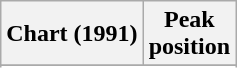<table class="wikitable sortable plainrowheaders" style="text-align:center">
<tr>
<th>Chart (1991)</th>
<th>Peak<br>position</th>
</tr>
<tr>
</tr>
<tr>
</tr>
</table>
